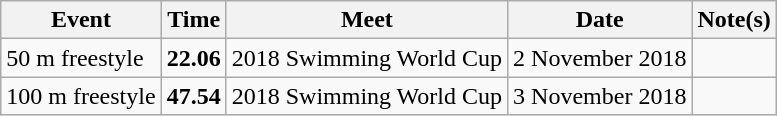<table class="wikitable">
<tr>
<th>Event</th>
<th>Time</th>
<th>Meet</th>
<th>Date</th>
<th>Note(s)</th>
</tr>
<tr>
<td>50 m freestyle</td>
<td><strong>22.06</strong></td>
<td>2018 Swimming World Cup</td>
<td>2 November 2018</td>
<td></td>
</tr>
<tr>
<td>100 m freestyle</td>
<td><strong>47.54</strong></td>
<td>2018 Swimming World Cup</td>
<td>3 November 2018</td>
<td></td>
</tr>
</table>
